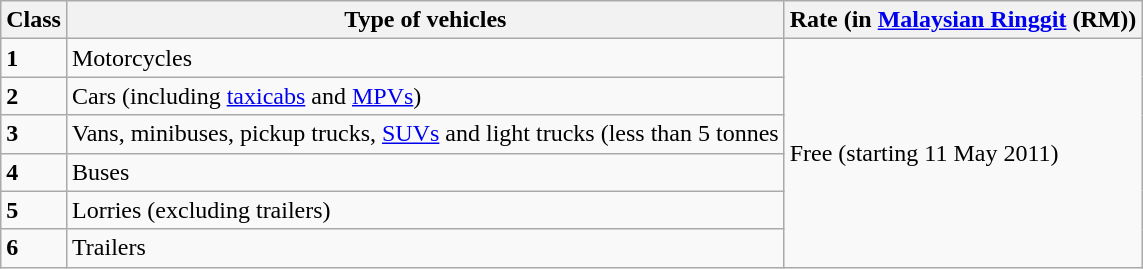<table class="wikitable">
<tr>
<th>Class</th>
<th>Type of vehicles</th>
<th>Rate (in <a href='#'>Malaysian Ringgit</a> (RM))</th>
</tr>
<tr>
<td><strong>1</strong></td>
<td>Motorcycles</td>
<td colspan="3" rowspan="6">Free (starting 11 May 2011)</td>
</tr>
<tr>
<td><strong>2</strong></td>
<td>Cars (including <a href='#'>taxicabs</a> and <a href='#'>MPVs</a>)</td>
</tr>
<tr>
<td><strong>3</strong></td>
<td>Vans, minibuses, pickup trucks, <a href='#'>SUVs</a> and light trucks (less than 5 tonnes</td>
</tr>
<tr>
<td><strong>4</strong></td>
<td>Buses</td>
</tr>
<tr>
<td><strong>5</strong></td>
<td>Lorries (excluding trailers)</td>
</tr>
<tr>
<td><strong>6</strong></td>
<td>Trailers</td>
</tr>
</table>
